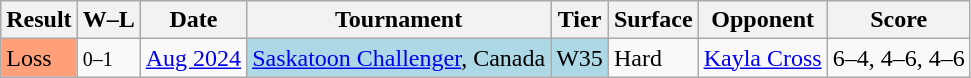<table class="sortable wikitable">
<tr>
<th>Result</th>
<th class="unsortable">W–L</th>
<th>Date</th>
<th>Tournament</th>
<th>Tier</th>
<th>Surface</th>
<th>Opponent</th>
<th class="unsortable">Score</th>
</tr>
<tr>
<td style="background:#ffa07a;">Loss</td>
<td><small>0–1</small></td>
<td><a href='#'>Aug 2024</a></td>
<td style="background:lightblue;"><a href='#'>Saskatoon Challenger</a>, Canada</td>
<td style="background:lightblue;">W35</td>
<td>Hard</td>
<td> <a href='#'>Kayla Cross</a></td>
<td>6–4, 4–6, 4–6</td>
</tr>
</table>
